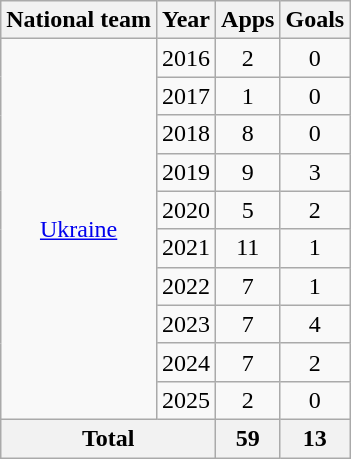<table class="wikitable" style="text-align:center">
<tr>
<th>National team</th>
<th>Year</th>
<th>Apps</th>
<th>Goals</th>
</tr>
<tr>
<td rowspan="10"><a href='#'>Ukraine</a></td>
<td>2016</td>
<td>2</td>
<td>0</td>
</tr>
<tr>
<td>2017</td>
<td>1</td>
<td>0</td>
</tr>
<tr>
<td>2018</td>
<td>8</td>
<td>0</td>
</tr>
<tr>
<td>2019</td>
<td>9</td>
<td>3</td>
</tr>
<tr>
<td>2020</td>
<td>5</td>
<td>2</td>
</tr>
<tr>
<td>2021</td>
<td>11</td>
<td>1</td>
</tr>
<tr>
<td>2022</td>
<td>7</td>
<td>1</td>
</tr>
<tr>
<td>2023</td>
<td>7</td>
<td>4</td>
</tr>
<tr>
<td>2024</td>
<td>7</td>
<td>2</td>
</tr>
<tr>
<td>2025</td>
<td>2</td>
<td>0</td>
</tr>
<tr>
<th colspan="2">Total</th>
<th>59</th>
<th>13</th>
</tr>
</table>
